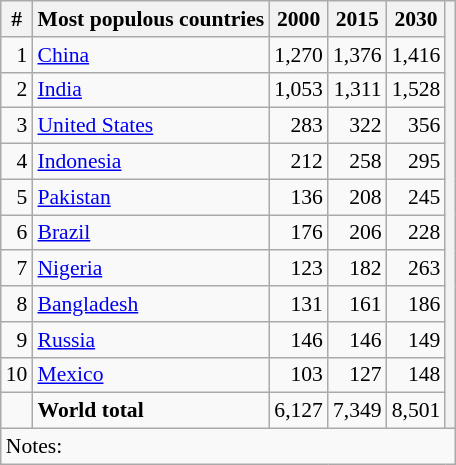<table class="wikitable" style="font-size:90%">
<tr>
<th scope="col">#</th>
<th scope="col">Most populous countries</th>
<th scope="col">2000</th>
<th scope="col">2015</th>
<th scope="col">2030</th>
<th rowspan="12"><br></th>
</tr>
<tr>
<td style="text-align:right;">1</td>
<td style="text-align:left;"> <a href='#'>China</a></td>
<td style="text-align:right;">1,270</td>
<td style="text-align:right;">1,376</td>
<td style="text-align:right;">1,416</td>
</tr>
<tr>
<td style="text-align:right;">2</td>
<td style="text-align:left;"> <a href='#'>India</a></td>
<td style="text-align:right;">1,053</td>
<td style="text-align:right;">1,311</td>
<td style="text-align:right;">1,528</td>
</tr>
<tr>
<td style="text-align:right;">3</td>
<td style="text-align:left;"> <a href='#'>United States</a></td>
<td style="text-align:right;">283</td>
<td style="text-align:right;">322</td>
<td style="text-align:right;">356</td>
</tr>
<tr>
<td style="text-align:right;">4</td>
<td style="text-align:left;"> <a href='#'>Indonesia</a></td>
<td style="text-align:right;">212</td>
<td style="text-align:right;">258</td>
<td style="text-align:right;">295</td>
</tr>
<tr>
<td style="text-align:right;">5</td>
<td style="text-align:left;"> <a href='#'>Pakistan</a></td>
<td style="text-align:right;">136</td>
<td style="text-align:right;">208</td>
<td style="text-align:right;">245</td>
</tr>
<tr>
<td style="text-align:right;">6</td>
<td style="text-align:left;"> <a href='#'>Brazil</a></td>
<td style="text-align:right;">176</td>
<td style="text-align:right;">206</td>
<td style="text-align:right;">228</td>
</tr>
<tr>
<td style="text-align:right;">7</td>
<td style="text-align:left;"> <a href='#'>Nigeria</a></td>
<td style="text-align:right;">123</td>
<td style="text-align:right;">182</td>
<td style="text-align:right;">263</td>
</tr>
<tr>
<td style="text-align:right;">8</td>
<td style="text-align:left;"> <a href='#'>Bangladesh</a></td>
<td style="text-align:right;">131</td>
<td style="text-align:right;">161</td>
<td style="text-align:right;">186</td>
</tr>
<tr>
<td style="text-align:right;">9</td>
<td style="text-align:left;"> <a href='#'>Russia</a></td>
<td style="text-align:right;">146</td>
<td style="text-align:right;">146</td>
<td style="text-align:right;">149</td>
</tr>
<tr>
<td style="text-align:right;">10</td>
<td style="text-align:left;"> <a href='#'>Mexico</a></td>
<td style="text-align:right;">103</td>
<td style="text-align:right;">127</td>
<td style="text-align:right;">148</td>
</tr>
<tr>
<td></td>
<td style="text-align:left;"><strong>World total</strong></td>
<td style="text-align:right;">6,127</td>
<td style="text-align:right;">7,349</td>
<td style="text-align:right;">8,501</td>
</tr>
<tr>
<td colspan="6" style="text-align:left;">Notes:<br></td>
</tr>
</table>
